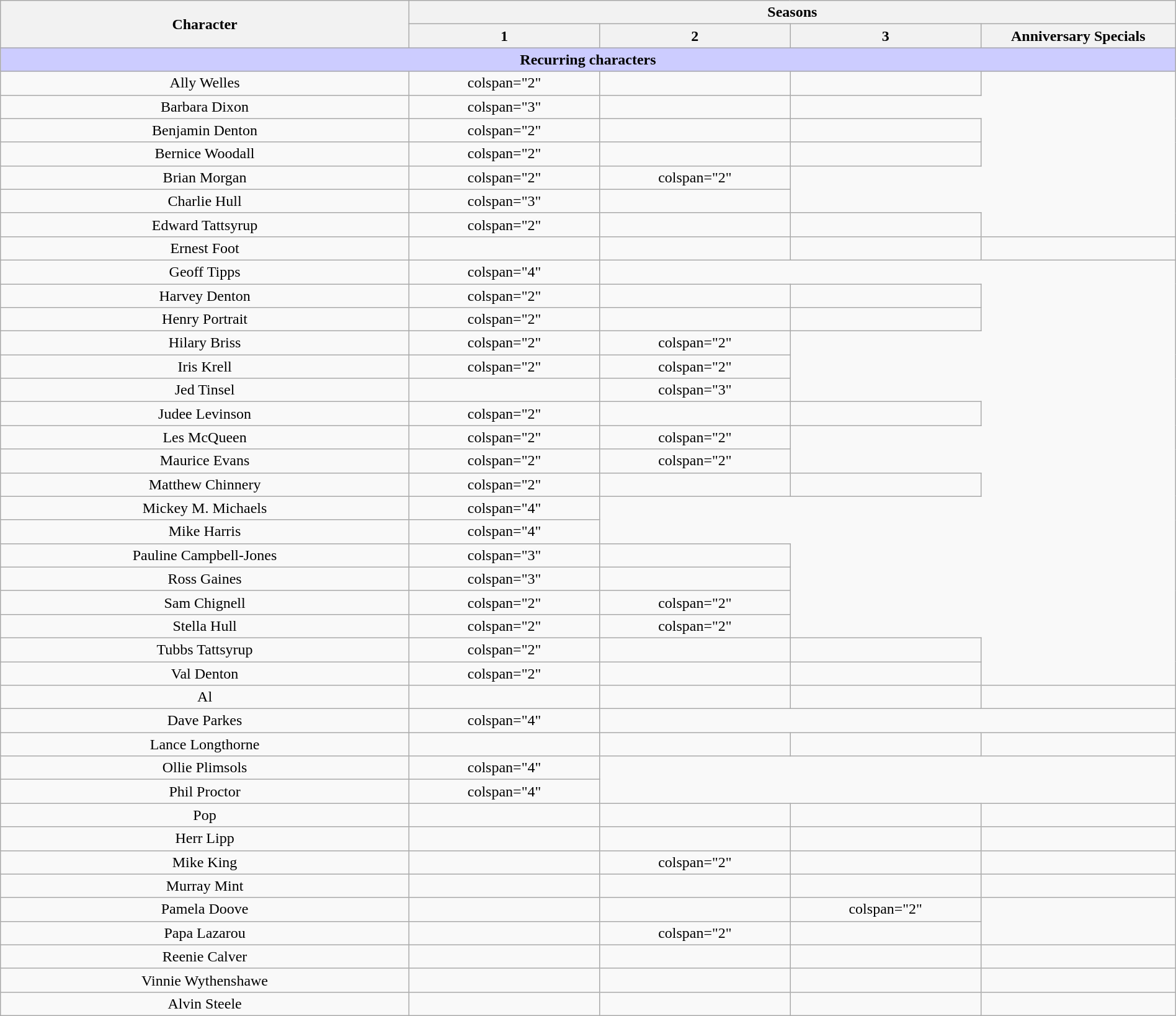<table class="wikitable plainrowheaders" style="text-align:center; width:100%">
<tr>
<th scope="col" rowspan="2" style="width:15%;">Character</th>
<th scope="col" colspan="4" style="width:35%;">Seasons</th>
</tr>
<tr>
<th scope="col" style="width:7%;">1</th>
<th scope="col" style="width:7%;">2</th>
<th scope="col" style="width:7%;">3</th>
<th scope="col" style="width:7%;">Anniversary Specials</th>
</tr>
<tr>
<td scope="row" colspan="8" style="background-color:#ccccff;"><strong>Recurring characters</strong></td>
</tr>
<tr>
<td>Ally Welles</td>
<td>colspan="2" </td>
<td></td>
<td></td>
</tr>
<tr>
<td>Barbara Dixon</td>
<td>colspan="3" </td>
<td></td>
</tr>
<tr>
<td>Benjamin Denton</td>
<td>colspan="2" </td>
<td></td>
<td></td>
</tr>
<tr>
<td>Bernice Woodall</td>
<td>colspan="2" </td>
<td></td>
<td></td>
</tr>
<tr>
<td>Brian Morgan</td>
<td>colspan="2" </td>
<td>colspan="2" </td>
</tr>
<tr>
<td>Charlie Hull</td>
<td>colspan="3" </td>
<td></td>
</tr>
<tr>
<td>Edward Tattsyrup</td>
<td>colspan="2" </td>
<td></td>
<td></td>
</tr>
<tr>
<td>Ernest Foot</td>
<td></td>
<td></td>
<td></td>
<td></td>
</tr>
<tr>
<td>Geoff Tipps</td>
<td>colspan="4" </td>
</tr>
<tr>
<td>Harvey Denton</td>
<td>colspan="2" </td>
<td></td>
<td></td>
</tr>
<tr>
<td>Henry Portrait</td>
<td>colspan="2" </td>
<td></td>
<td></td>
</tr>
<tr>
<td>Hilary Briss</td>
<td>colspan="2" </td>
<td>colspan="2" </td>
</tr>
<tr>
<td>Iris Krell</td>
<td>colspan="2" </td>
<td>colspan="2" </td>
</tr>
<tr>
<td>Jed Tinsel</td>
<td></td>
<td>colspan="3" </td>
</tr>
<tr>
<td>Judee Levinson</td>
<td>colspan="2" </td>
<td></td>
<td></td>
</tr>
<tr>
<td>Les McQueen</td>
<td>colspan="2" </td>
<td>colspan="2" </td>
</tr>
<tr>
<td>Maurice Evans</td>
<td>colspan="2" </td>
<td>colspan="2" </td>
</tr>
<tr>
<td>Matthew Chinnery</td>
<td>colspan="2" </td>
<td></td>
<td></td>
</tr>
<tr>
<td>Mickey M. Michaels</td>
<td>colspan="4" </td>
</tr>
<tr>
<td>Mike Harris</td>
<td>colspan="4" </td>
</tr>
<tr>
<td>Pauline Campbell-Jones</td>
<td>colspan="3" </td>
<td></td>
</tr>
<tr>
<td>Ross Gaines</td>
<td>colspan="3" </td>
<td></td>
</tr>
<tr>
<td>Sam Chignell</td>
<td>colspan="2" </td>
<td>colspan="2" </td>
</tr>
<tr>
<td>Stella Hull</td>
<td>colspan="2" </td>
<td>colspan="2" </td>
</tr>
<tr>
<td>Tubbs Tattsyrup</td>
<td>colspan="2" </td>
<td></td>
<td></td>
</tr>
<tr>
<td>Val Denton</td>
<td>colspan="2" </td>
<td></td>
<td></td>
</tr>
<tr>
<td>Al</td>
<td></td>
<td></td>
<td></td>
<td></td>
</tr>
<tr>
<td>Dave Parkes</td>
<td>colspan="4" </td>
</tr>
<tr>
<td>Lance Longthorne</td>
<td></td>
<td></td>
<td></td>
<td></td>
</tr>
<tr>
<td>Ollie Plimsols</td>
<td>colspan="4" </td>
</tr>
<tr>
<td>Phil Proctor</td>
<td>colspan="4" </td>
</tr>
<tr>
<td>Pop</td>
<td></td>
<td></td>
<td></td>
<td></td>
</tr>
<tr>
<td>Herr Lipp</td>
<td></td>
<td></td>
<td></td>
<td></td>
</tr>
<tr>
<td>Mike King</td>
<td></td>
<td>colspan="2" </td>
<td></td>
</tr>
<tr>
<td>Murray Mint</td>
<td></td>
<td></td>
<td></td>
<td></td>
</tr>
<tr>
<td>Pamela Doove</td>
<td></td>
<td></td>
<td>colspan="2" </td>
</tr>
<tr>
<td>Papa Lazarou</td>
<td></td>
<td>colspan="2" </td>
<td></td>
</tr>
<tr>
<td>Reenie Calver</td>
<td></td>
<td></td>
<td></td>
<td></td>
</tr>
<tr>
<td>Vinnie Wythenshawe</td>
<td></td>
<td></td>
<td></td>
<td></td>
</tr>
<tr>
<td>Alvin Steele</td>
<td></td>
<td></td>
<td></td>
<td></td>
</tr>
</table>
